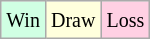<table class="wikitable">
<tr>
<td style="background-color: #d0ffe3;"><small>Win</small></td>
<td style="background-color: #ffffdd;"><small>Draw</small></td>
<td style="background-color: #ffd0e3;"><small>Loss</small></td>
</tr>
</table>
